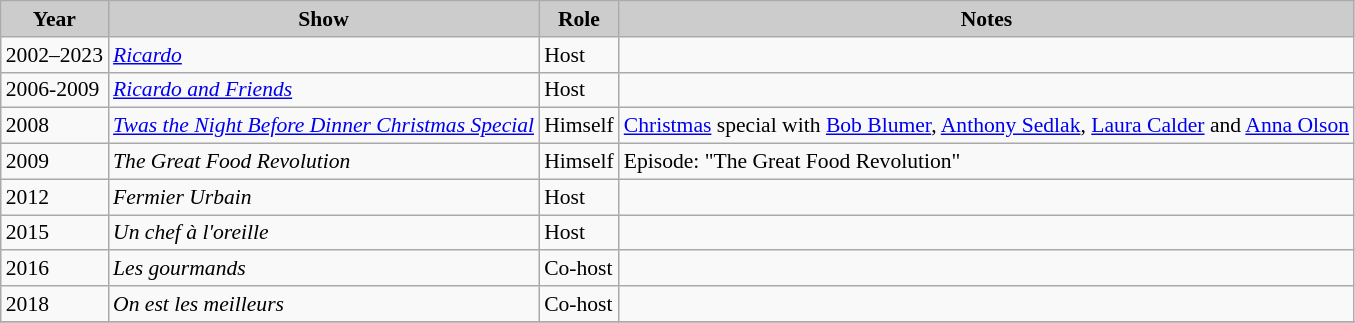<table class="wikitable" style="font-size:90%;">
<tr>
<th style="background: #CCCCCC;">Year</th>
<th style="background: #CCCCCC;">Show</th>
<th style="background: #CCCCCC;">Role</th>
<th style="background: #CCCCCC;">Notes</th>
</tr>
<tr>
<td>2002–2023</td>
<td><em><a href='#'>Ricardo</a></em></td>
<td>Host</td>
<td></td>
</tr>
<tr>
<td>2006-2009</td>
<td><em><a href='#'>Ricardo and Friends</a></em></td>
<td>Host</td>
<td></td>
</tr>
<tr>
<td>2008</td>
<td><em><a href='#'>Twas the Night Before Dinner Christmas Special</a></em></td>
<td>Himself</td>
<td><a href='#'>Christmas</a> special with <a href='#'>Bob Blumer</a>, <a href='#'>Anthony Sedlak</a>, <a href='#'>Laura Calder</a> and <a href='#'>Anna Olson</a></td>
</tr>
<tr>
<td>2009</td>
<td><em>The Great Food Revolution</em></td>
<td>Himself</td>
<td>Episode: "The Great Food Revolution"</td>
</tr>
<tr>
<td>2012</td>
<td><em>Fermier Urbain</em></td>
<td>Host</td>
<td></td>
</tr>
<tr>
<td>2015</td>
<td><em>Un chef à l'oreille</em></td>
<td>Host</td>
<td></td>
</tr>
<tr>
<td>2016</td>
<td><em>Les gourmands</em></td>
<td>Co-host</td>
<td></td>
</tr>
<tr>
<td>2018</td>
<td><em>On est les meilleurs</em></td>
<td>Co-host</td>
<td></td>
</tr>
<tr>
</tr>
</table>
